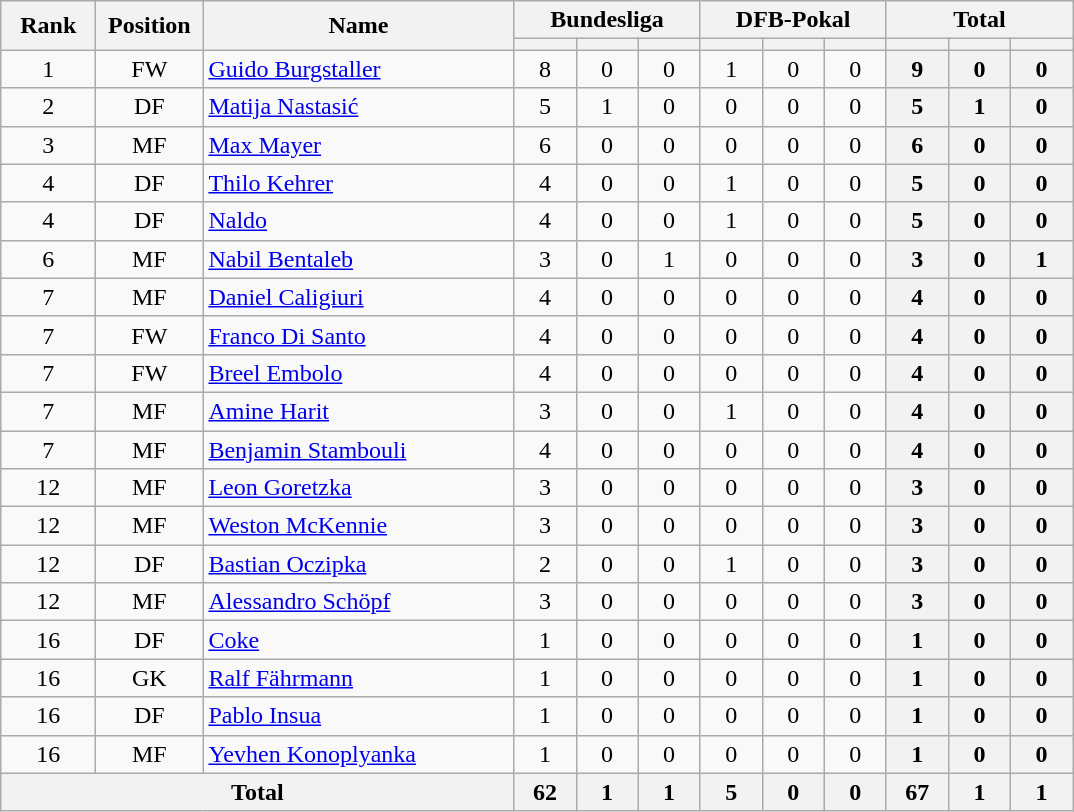<table class="wikitable" style="text-align:center;">
<tr>
<th rowspan="2" style="width:56px;">Rank</th>
<th rowspan="2" style="width:64px;">Position</th>
<th rowspan="2" style="width:200px;">Name</th>
<th colspan="3" style="width:84px;">Bundesliga</th>
<th colspan="3" style="width:84px;">DFB-Pokal</th>
<th colspan="3" style="width:84px;">Total</th>
</tr>
<tr>
<th style="width:34px;"></th>
<th style="width:34px;"></th>
<th style="width:34px;"></th>
<th style="width:34px;"></th>
<th style="width:34px;"></th>
<th style="width:34px;"></th>
<th style="width:34px;"></th>
<th style="width:34px;"></th>
<th style="width:34px;"></th>
</tr>
<tr>
<td>1</td>
<td>FW</td>
<td align="left"> <a href='#'>Guido Burgstaller</a></td>
<td>8</td>
<td>0</td>
<td>0</td>
<td>1</td>
<td>0</td>
<td>0</td>
<th>9</th>
<th>0</th>
<th>0</th>
</tr>
<tr>
<td>2</td>
<td>DF</td>
<td align="left"> <a href='#'>Matija Nastasić</a></td>
<td>5</td>
<td>1</td>
<td>0</td>
<td>0</td>
<td>0</td>
<td>0</td>
<th>5</th>
<th>1</th>
<th>0</th>
</tr>
<tr>
<td>3</td>
<td>MF</td>
<td align="left"> <a href='#'>Max Mayer</a></td>
<td>6</td>
<td>0</td>
<td>0</td>
<td>0</td>
<td>0</td>
<td>0</td>
<th>6</th>
<th>0</th>
<th>0</th>
</tr>
<tr>
<td>4</td>
<td>DF</td>
<td align="left"> <a href='#'>Thilo Kehrer</a></td>
<td>4</td>
<td>0</td>
<td>0</td>
<td>1</td>
<td>0</td>
<td>0</td>
<th>5</th>
<th>0</th>
<th>0</th>
</tr>
<tr>
<td>4</td>
<td>DF</td>
<td align="left"> <a href='#'>Naldo</a></td>
<td>4</td>
<td>0</td>
<td>0</td>
<td>1</td>
<td>0</td>
<td>0</td>
<th>5</th>
<th>0</th>
<th>0</th>
</tr>
<tr>
<td>6</td>
<td>MF</td>
<td align="left"> <a href='#'>Nabil Bentaleb</a></td>
<td>3</td>
<td>0</td>
<td>1</td>
<td>0</td>
<td>0</td>
<td>0</td>
<th>3</th>
<th>0</th>
<th>1</th>
</tr>
<tr>
<td>7</td>
<td>MF</td>
<td align="left"> <a href='#'>Daniel Caligiuri</a></td>
<td>4</td>
<td>0</td>
<td>0</td>
<td>0</td>
<td>0</td>
<td>0</td>
<th>4</th>
<th>0</th>
<th>0</th>
</tr>
<tr>
<td>7</td>
<td>FW</td>
<td align="left"> <a href='#'>Franco Di Santo</a></td>
<td>4</td>
<td>0</td>
<td>0</td>
<td>0</td>
<td>0</td>
<td>0</td>
<th>4</th>
<th>0</th>
<th>0</th>
</tr>
<tr>
<td>7</td>
<td>FW</td>
<td align="left"> <a href='#'>Breel Embolo</a></td>
<td>4</td>
<td>0</td>
<td>0</td>
<td>0</td>
<td>0</td>
<td>0</td>
<th>4</th>
<th>0</th>
<th>0</th>
</tr>
<tr>
<td>7</td>
<td>MF</td>
<td align="left"> <a href='#'>Amine Harit</a></td>
<td>3</td>
<td>0</td>
<td>0</td>
<td>1</td>
<td>0</td>
<td>0</td>
<th>4</th>
<th>0</th>
<th>0</th>
</tr>
<tr>
<td>7</td>
<td>MF</td>
<td align="left"> <a href='#'>Benjamin Stambouli</a></td>
<td>4</td>
<td>0</td>
<td>0</td>
<td>0</td>
<td>0</td>
<td>0</td>
<th>4</th>
<th>0</th>
<th>0</th>
</tr>
<tr>
<td>12</td>
<td>MF</td>
<td align="left"> <a href='#'>Leon Goretzka</a></td>
<td>3</td>
<td>0</td>
<td>0</td>
<td>0</td>
<td>0</td>
<td>0</td>
<th>3</th>
<th>0</th>
<th>0</th>
</tr>
<tr>
<td>12</td>
<td>MF</td>
<td align="left"> <a href='#'>Weston McKennie</a></td>
<td>3</td>
<td>0</td>
<td>0</td>
<td>0</td>
<td>0</td>
<td>0</td>
<th>3</th>
<th>0</th>
<th>0</th>
</tr>
<tr>
<td>12</td>
<td>DF</td>
<td align="left"> <a href='#'>Bastian Oczipka</a></td>
<td>2</td>
<td>0</td>
<td>0</td>
<td>1</td>
<td>0</td>
<td>0</td>
<th>3</th>
<th>0</th>
<th>0</th>
</tr>
<tr>
<td>12</td>
<td>MF</td>
<td align="left"> <a href='#'>Alessandro Schöpf</a></td>
<td>3</td>
<td>0</td>
<td>0</td>
<td>0</td>
<td>0</td>
<td>0</td>
<th>3</th>
<th>0</th>
<th>0</th>
</tr>
<tr>
<td>16</td>
<td>DF</td>
<td align="left"> <a href='#'>Coke</a></td>
<td>1</td>
<td>0</td>
<td>0</td>
<td>0</td>
<td>0</td>
<td>0</td>
<th>1</th>
<th>0</th>
<th>0</th>
</tr>
<tr>
<td>16</td>
<td>GK</td>
<td align="left"> <a href='#'>Ralf Fährmann</a></td>
<td>1</td>
<td>0</td>
<td>0</td>
<td>0</td>
<td>0</td>
<td>0</td>
<th>1</th>
<th>0</th>
<th>0</th>
</tr>
<tr>
<td>16</td>
<td>DF</td>
<td align="left"> <a href='#'>Pablo Insua</a></td>
<td>1</td>
<td>0</td>
<td>0</td>
<td>0</td>
<td>0</td>
<td>0</td>
<th>1</th>
<th>0</th>
<th>0</th>
</tr>
<tr>
<td>16</td>
<td>MF</td>
<td align="left"> <a href='#'>Yevhen Konoplyanka</a></td>
<td>1</td>
<td>0</td>
<td>0</td>
<td>0</td>
<td>0</td>
<td>0</td>
<th>1</th>
<th>0</th>
<th>0</th>
</tr>
<tr>
<th colspan="3">Total</th>
<th>62</th>
<th>1</th>
<th>1</th>
<th>5</th>
<th>0</th>
<th>0</th>
<th>67</th>
<th>1</th>
<th>1</th>
</tr>
</table>
